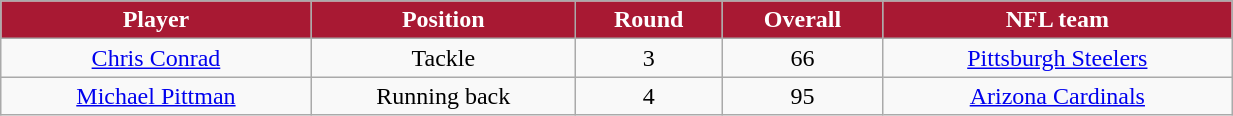<table class="wikitable" width="65%">
<tr align="center"  style="background:#A81933;color:#FFFFFF;">
<td><strong>Player</strong></td>
<td><strong>Position</strong></td>
<td><strong>Round</strong></td>
<td><strong>Overall</strong></td>
<td><strong>NFL team</strong></td>
</tr>
<tr align="center" bgcolor="">
<td><a href='#'>Chris Conrad</a></td>
<td>Tackle</td>
<td>3</td>
<td>66</td>
<td><a href='#'>Pittsburgh Steelers</a></td>
</tr>
<tr align="center" bgcolor="">
<td><a href='#'>Michael Pittman</a></td>
<td>Running back</td>
<td>4</td>
<td>95</td>
<td><a href='#'>Arizona Cardinals</a></td>
</tr>
</table>
